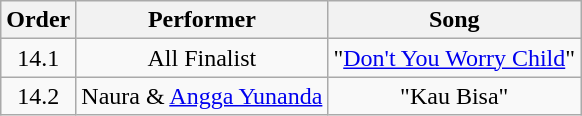<table class="wikitable" style="text-align:center;">
<tr>
<th>Order</th>
<th>Performer</th>
<th>Song</th>
</tr>
<tr>
<td>14.1</td>
<td>All Finalist</td>
<td>"<a href='#'>Don't You Worry Child</a>"</td>
</tr>
<tr>
<td>14.2</td>
<td>Naura & <a href='#'>Angga Yunanda</a></td>
<td>"Kau Bisa"</td>
</tr>
</table>
